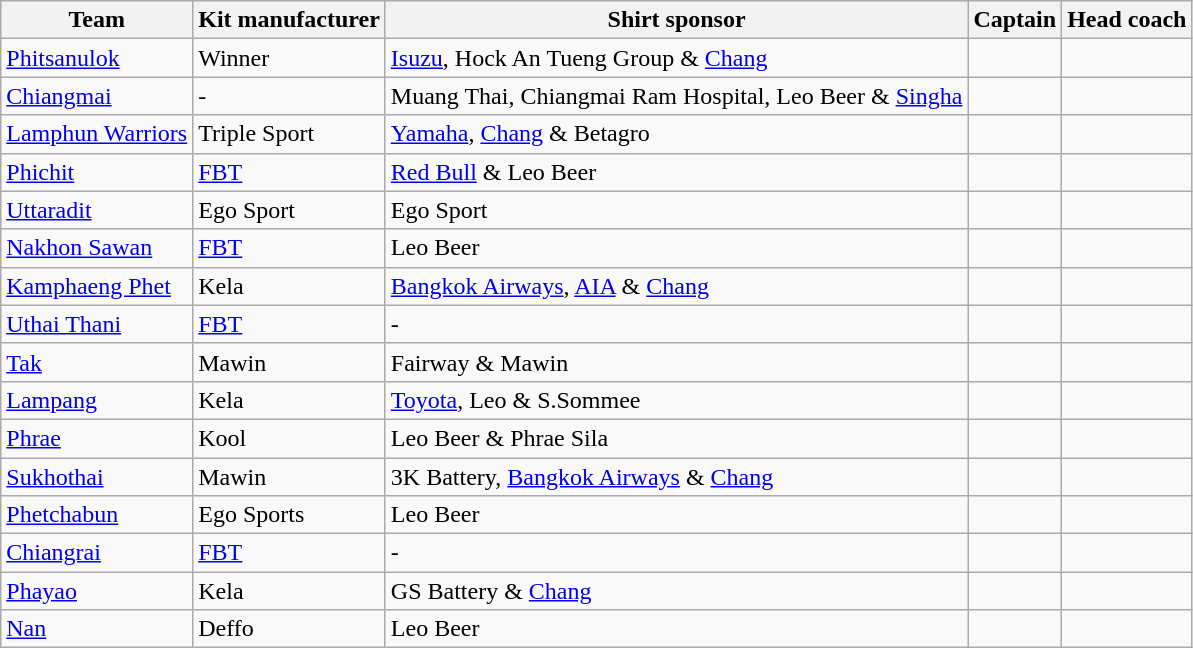<table class="wikitable sortable" style="text-align: left;">
<tr>
<th>Team</th>
<th>Kit manufacturer</th>
<th>Shirt sponsor</th>
<th>Captain</th>
<th>Head coach</th>
</tr>
<tr>
<td><a href='#'>Phitsanulok</a></td>
<td>Winner</td>
<td><a href='#'>Isuzu</a>, Hock An Tueng Group & <a href='#'>Chang</a></td>
<td></td>
<td></td>
</tr>
<tr>
<td><a href='#'>Chiangmai</a></td>
<td>-</td>
<td>Muang Thai, Chiangmai Ram Hospital, Leo Beer & <a href='#'>Singha</a></td>
<td></td>
<td></td>
</tr>
<tr>
<td><a href='#'>Lamphun Warriors</a></td>
<td>Triple Sport</td>
<td><a href='#'>Yamaha</a>, <a href='#'>Chang</a> & Betagro</td>
<td></td>
<td></td>
</tr>
<tr>
<td><a href='#'>Phichit</a></td>
<td><a href='#'>FBT</a></td>
<td><a href='#'>Red Bull</a> & Leo Beer</td>
<td></td>
<td></td>
</tr>
<tr>
<td><a href='#'>Uttaradit</a></td>
<td>Ego Sport</td>
<td>Ego Sport</td>
<td></td>
<td></td>
</tr>
<tr>
<td><a href='#'>Nakhon Sawan</a></td>
<td><a href='#'>FBT</a></td>
<td>Leo Beer</td>
<td></td>
<td></td>
</tr>
<tr>
<td><a href='#'>Kamphaeng Phet</a></td>
<td>Kela</td>
<td><a href='#'>Bangkok Airways</a>, <a href='#'>AIA</a> & <a href='#'>Chang</a></td>
<td></td>
<td></td>
</tr>
<tr>
<td><a href='#'>Uthai Thani</a></td>
<td><a href='#'>FBT</a></td>
<td>-</td>
<td></td>
<td></td>
</tr>
<tr>
<td><a href='#'>Tak</a></td>
<td>Mawin</td>
<td>Fairway & Mawin</td>
<td></td>
<td></td>
</tr>
<tr>
<td><a href='#'>Lampang</a></td>
<td>Kela</td>
<td><a href='#'>Toyota</a>, Leo & S.Sommee</td>
<td></td>
<td></td>
</tr>
<tr>
<td><a href='#'>Phrae</a></td>
<td>Kool</td>
<td>Leo Beer & Phrae Sila</td>
<td></td>
<td></td>
</tr>
<tr>
<td><a href='#'>Sukhothai</a></td>
<td>Mawin</td>
<td>3K Battery, <a href='#'>Bangkok Airways</a> & <a href='#'>Chang</a></td>
<td></td>
<td></td>
</tr>
<tr>
<td><a href='#'>Phetchabun</a></td>
<td>Ego Sports</td>
<td>Leo Beer</td>
<td></td>
<td></td>
</tr>
<tr>
<td><a href='#'>Chiangrai</a></td>
<td><a href='#'>FBT</a></td>
<td>-</td>
<td></td>
<td></td>
</tr>
<tr>
<td><a href='#'>Phayao</a></td>
<td>Kela</td>
<td>GS Battery & <a href='#'>Chang</a></td>
<td></td>
<td></td>
</tr>
<tr>
<td><a href='#'>Nan</a></td>
<td>Deffo</td>
<td>Leo Beer</td>
<td></td>
<td></td>
</tr>
</table>
